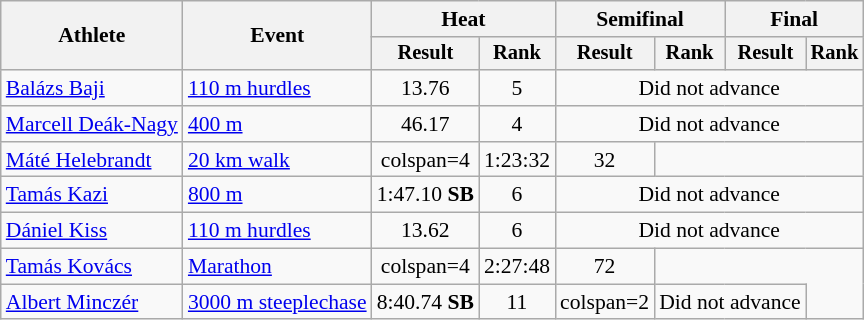<table class="wikitable" style="font-size:90%;">
<tr>
<th rowspan=2>Athlete</th>
<th rowspan=2>Event</th>
<th colspan=2>Heat</th>
<th colspan=2>Semifinal</th>
<th colspan=2>Final</th>
</tr>
<tr style="font-size:95%">
<th>Result</th>
<th>Rank</th>
<th>Result</th>
<th>Rank</th>
<th>Result</th>
<th>Rank</th>
</tr>
<tr align=center>
<td align=left><a href='#'>Balázs Baji</a></td>
<td align=left><a href='#'>110 m hurdles</a></td>
<td>13.76</td>
<td>5</td>
<td colspan=4>Did not advance</td>
</tr>
<tr align=center>
<td align=left><a href='#'>Marcell Deák-Nagy</a></td>
<td align=left><a href='#'>400 m</a></td>
<td>46.17</td>
<td>4</td>
<td colspan=4>Did not advance</td>
</tr>
<tr align=center>
<td align=left><a href='#'>Máté Helebrandt</a></td>
<td align=left><a href='#'>20 km walk</a></td>
<td>colspan=4 </td>
<td>1:23:32</td>
<td>32</td>
</tr>
<tr align=center>
<td align=left><a href='#'>Tamás Kazi</a></td>
<td align=left><a href='#'>800 m</a></td>
<td>1:47.10 <strong>SB</strong></td>
<td>6</td>
<td colspan=4>Did not advance</td>
</tr>
<tr align=center>
<td align=left><a href='#'>Dániel Kiss</a></td>
<td align=left><a href='#'>110 m hurdles</a></td>
<td>13.62</td>
<td>6</td>
<td colspan=4>Did not advance</td>
</tr>
<tr align=center>
<td align=left><a href='#'>Tamás Kovács</a></td>
<td align=left><a href='#'>Marathon</a></td>
<td>colspan=4 </td>
<td>2:27:48</td>
<td>72</td>
</tr>
<tr align=center>
<td align=left><a href='#'>Albert Minczér</a></td>
<td align=left><a href='#'>3000 m steeplechase</a></td>
<td>8:40.74 <strong>SB</strong></td>
<td>11</td>
<td>colspan=2 </td>
<td colspan=2>Did not advance</td>
</tr>
</table>
